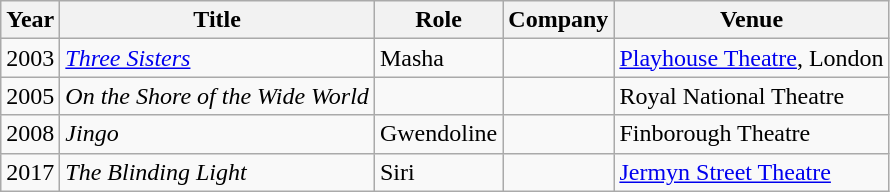<table class="wikitable sortable">
<tr>
<th>Year</th>
<th>Title</th>
<th>Role</th>
<th class="unsortable">Company</th>
<th class="unsortable">Venue</th>
</tr>
<tr>
<td>2003</td>
<td><em><a href='#'>Three Sisters</a></em></td>
<td>Masha</td>
<td></td>
<td><a href='#'>Playhouse Theatre</a>, London</td>
</tr>
<tr>
<td>2005</td>
<td><em>On the Shore of the Wide World</em></td>
<td></td>
<td></td>
<td>Royal National Theatre</td>
</tr>
<tr>
<td>2008</td>
<td><em>Jingo</em></td>
<td>Gwendoline</td>
<td></td>
<td>Finborough Theatre</td>
</tr>
<tr>
<td>2017</td>
<td><em>The Blinding Light</em></td>
<td>Siri</td>
<td></td>
<td><a href='#'>Jermyn Street Theatre</a></td>
</tr>
</table>
